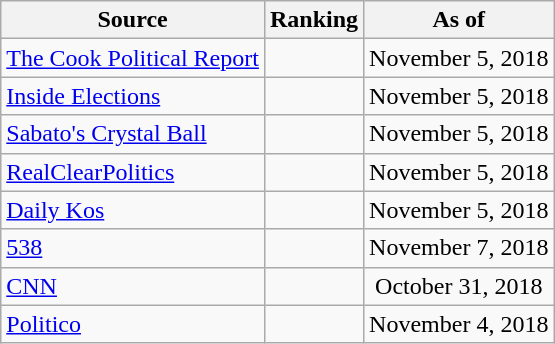<table class="wikitable" style="text-align:center">
<tr>
<th>Source</th>
<th>Ranking</th>
<th>As of</th>
</tr>
<tr>
<td style="text-align:left"><a href='#'>The Cook Political Report</a></td>
<td></td>
<td>November 5, 2018</td>
</tr>
<tr>
<td style="text-align:left"><a href='#'>Inside Elections</a></td>
<td></td>
<td>November 5, 2018</td>
</tr>
<tr>
<td style="text-align:left"><a href='#'>Sabato's Crystal Ball</a></td>
<td></td>
<td>November 5, 2018</td>
</tr>
<tr>
<td style="text-align:left"><a href='#'>RealClearPolitics</a></td>
<td></td>
<td>November 5, 2018</td>
</tr>
<tr>
<td style="text-align:left"><a href='#'>Daily Kos</a></td>
<td></td>
<td>November 5, 2018</td>
</tr>
<tr>
<td style="text-align:left"><a href='#'>538</a></td>
<td></td>
<td>November 7, 2018</td>
</tr>
<tr>
<td style="text-align:left"><a href='#'>CNN</a></td>
<td></td>
<td>October 31, 2018</td>
</tr>
<tr>
<td style="text-align:left"><a href='#'>Politico</a></td>
<td></td>
<td>November 4, 2018</td>
</tr>
</table>
